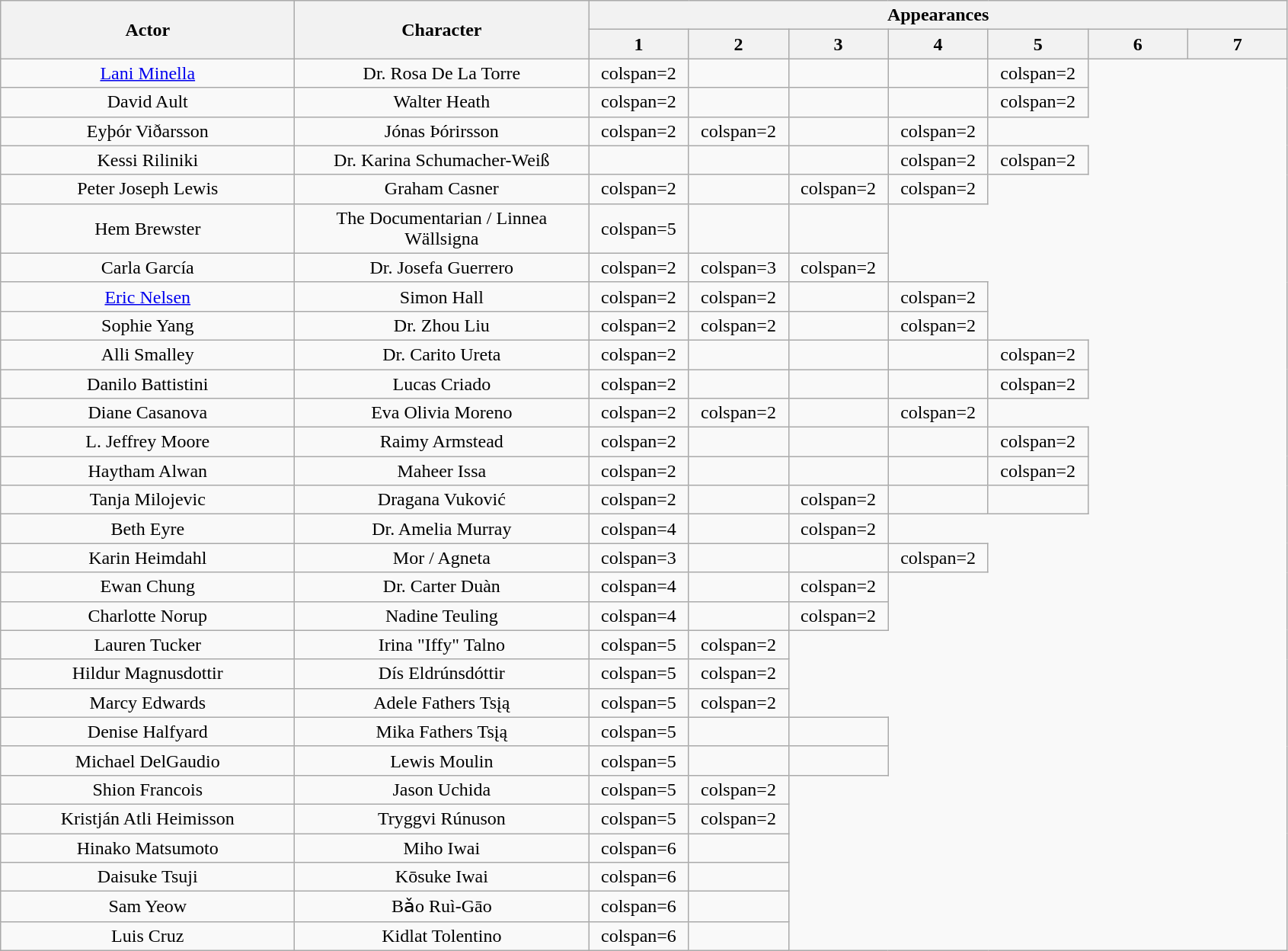<table class="wikitable" style="text-align:center;">
<tr>
<th rowspan=2 style="width:250px;">Actor</th>
<th rowspan=2 style="width:250px;">Character</th>
<th colspan=7>Appearances</th>
</tr>
<tr>
<th style="width:80px;">1</th>
<th style="width:80px;">2</th>
<th style="width:80px;">3</th>
<th style="width:80px;">4</th>
<th style="width:80px;">5</th>
<th style="width:80px;">6</th>
<th style="width:80px;">7</th>
</tr>
<tr>
<td><a href='#'>Lani Minella</a></td>
<td>Dr. Rosa De La Torre</td>
<td>colspan=2 </td>
<td></td>
<td></td>
<td></td>
<td>colspan=2 </td>
</tr>
<tr>
<td>David Ault</td>
<td>Walter Heath</td>
<td>colspan=2 </td>
<td></td>
<td></td>
<td></td>
<td>colspan=2 </td>
</tr>
<tr>
<td>Eyþór Viðarsson</td>
<td>Jónas Þórirsson</td>
<td>colspan=2 </td>
<td>colspan=2 </td>
<td></td>
<td>colspan=2 </td>
</tr>
<tr>
<td>Kessi Riliniki</td>
<td>Dr. Karina Schumacher-Weiß</td>
<td></td>
<td></td>
<td></td>
<td>colspan=2 </td>
<td>colspan=2 </td>
</tr>
<tr>
<td>Peter Joseph Lewis</td>
<td>Graham Casner</td>
<td>colspan=2 </td>
<td></td>
<td>colspan=2 </td>
<td>colspan=2 </td>
</tr>
<tr>
<td>Hem Brewster</td>
<td>The Documentarian / Linnea Wällsigna</td>
<td>colspan=5 </td>
<td></td>
<td></td>
</tr>
<tr>
<td>Carla García</td>
<td>Dr. Josefa Guerrero</td>
<td>colspan=2 </td>
<td>colspan=3 </td>
<td>colspan=2 </td>
</tr>
<tr>
<td><a href='#'>Eric Nelsen</a></td>
<td>Simon Hall</td>
<td>colspan=2 </td>
<td>colspan=2 </td>
<td></td>
<td>colspan=2 </td>
</tr>
<tr>
<td>Sophie Yang</td>
<td>Dr. Zhou Liu</td>
<td>colspan=2 </td>
<td>colspan=2 </td>
<td></td>
<td>colspan=2 </td>
</tr>
<tr>
<td>Alli Smalley</td>
<td>Dr. Carito Ureta</td>
<td>colspan=2 </td>
<td></td>
<td></td>
<td></td>
<td>colspan=2 </td>
</tr>
<tr>
<td>Danilo Battistini</td>
<td>Lucas Criado</td>
<td>colspan=2 </td>
<td></td>
<td></td>
<td></td>
<td>colspan=2 </td>
</tr>
<tr>
<td>Diane Casanova</td>
<td>Eva Olivia Moreno</td>
<td>colspan=2 </td>
<td>colspan=2 </td>
<td></td>
<td>colspan=2 </td>
</tr>
<tr>
<td>L. Jeffrey Moore</td>
<td>Raimy Armstead</td>
<td>colspan=2 </td>
<td></td>
<td></td>
<td></td>
<td>colspan=2 </td>
</tr>
<tr>
<td>Haytham Alwan</td>
<td>Maheer Issa</td>
<td>colspan=2 </td>
<td></td>
<td></td>
<td></td>
<td>colspan=2 </td>
</tr>
<tr>
<td>Tanja Milojevic</td>
<td>Dragana Vuković</td>
<td>colspan=2 </td>
<td></td>
<td>colspan=2 </td>
<td></td>
<td></td>
</tr>
<tr>
<td>Beth Eyre</td>
<td>Dr. Amelia Murray</td>
<td>colspan=4 </td>
<td></td>
<td>colspan=2 </td>
</tr>
<tr>
<td>Karin Heimdahl</td>
<td>Mor / Agneta</td>
<td>colspan=3 </td>
<td></td>
<td></td>
<td>colspan=2 </td>
</tr>
<tr>
<td>Ewan Chung</td>
<td>Dr. Carter Duàn</td>
<td>colspan=4 </td>
<td></td>
<td>colspan=2 </td>
</tr>
<tr>
<td>Charlotte Norup</td>
<td>Nadine Teuling</td>
<td>colspan=4 </td>
<td></td>
<td>colspan=2 </td>
</tr>
<tr>
<td>Lauren Tucker</td>
<td>Irina "Iffy" Talno</td>
<td>colspan=5 </td>
<td>colspan=2 </td>
</tr>
<tr>
<td>Hildur Magnusdottir</td>
<td>Dís Eldrúnsdóttir</td>
<td>colspan=5 </td>
<td>colspan=2 </td>
</tr>
<tr>
<td>Marcy Edwards</td>
<td>Adele Fathers Tsįą</td>
<td>colspan=5 </td>
<td>colspan=2 </td>
</tr>
<tr>
<td>Denise Halfyard</td>
<td>Mika Fathers Tsįą</td>
<td>colspan=5 </td>
<td></td>
<td></td>
</tr>
<tr>
<td>Michael DelGaudio</td>
<td>Lewis Moulin</td>
<td>colspan=5 </td>
<td></td>
<td></td>
</tr>
<tr>
<td>Shion Francois</td>
<td>Jason Uchida</td>
<td>colspan=5 </td>
<td>colspan=2 </td>
</tr>
<tr>
<td>Kristján Atli Heimisson</td>
<td>Tryggvi Rúnuson</td>
<td>colspan=5 </td>
<td>colspan=2 </td>
</tr>
<tr>
<td>Hinako Matsumoto</td>
<td>Miho Iwai</td>
<td>colspan=6 </td>
<td></td>
</tr>
<tr>
<td>Daisuke Tsuji</td>
<td>Kōsuke Iwai</td>
<td>colspan=6 </td>
<td></td>
</tr>
<tr>
<td>Sam Yeow</td>
<td>Bǎo Ruì-Gāo</td>
<td>colspan=6 </td>
<td></td>
</tr>
<tr>
<td>Luis Cruz</td>
<td>Kidlat Tolentino</td>
<td>colspan=6 </td>
<td></td>
</tr>
</table>
